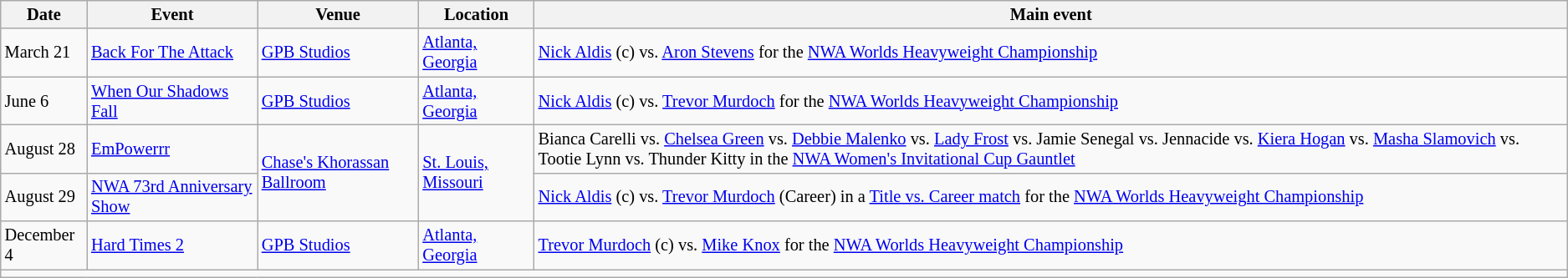<table class="sortable wikitable succession-box" style="font-size:85%;">
<tr>
<th>Date</th>
<th>Event</th>
<th>Venue</th>
<th>Location</th>
<th>Main event</th>
</tr>
<tr>
<td>March 21</td>
<td><a href='#'>Back For The Attack</a></td>
<td><a href='#'>GPB Studios</a></td>
<td><a href='#'>Atlanta, Georgia</a></td>
<td><a href='#'>Nick Aldis</a> (c) vs. <a href='#'>Aron Stevens</a> for the <a href='#'>NWA Worlds Heavyweight Championship</a></td>
</tr>
<tr>
<td>June 6</td>
<td><a href='#'>When Our Shadows Fall</a></td>
<td><a href='#'>GPB Studios</a></td>
<td><a href='#'>Atlanta, Georgia</a></td>
<td><a href='#'>Nick Aldis</a> (c) vs. <a href='#'>Trevor Murdoch</a> for the <a href='#'>NWA Worlds Heavyweight Championship</a></td>
</tr>
<tr>
<td>August 28</td>
<td><a href='#'>EmPowerrr</a></td>
<td rowspan="2"><a href='#'>Chase's Khorassan Ballroom</a></td>
<td rowspan="2"><a href='#'>St. Louis, Missouri</a></td>
<td>Bianca Carelli vs. <a href='#'>Chelsea Green</a> vs. <a href='#'>Debbie Malenko</a> vs. <a href='#'>Lady Frost</a> vs. Jamie Senegal vs. Jennacide vs. <a href='#'>Kiera Hogan</a> vs. <a href='#'>Masha Slamovich</a> vs. Tootie Lynn vs. Thunder Kitty in the <a href='#'>NWA Women's Invitational Cup Gauntlet</a></td>
</tr>
<tr>
<td>August 29</td>
<td><a href='#'>NWA 73rd Anniversary Show</a></td>
<td><a href='#'>Nick Aldis</a> (c) vs. <a href='#'>Trevor Murdoch</a> (Career) in a <a href='#'>Title vs. Career match</a> for the <a href='#'>NWA Worlds Heavyweight Championship</a></td>
</tr>
<tr>
<td>December 4</td>
<td><a href='#'>Hard Times 2</a></td>
<td><a href='#'>GPB Studios</a></td>
<td><a href='#'>Atlanta, Georgia</a></td>
<td><a href='#'>Trevor Murdoch</a> (c) vs. <a href='#'>Mike Knox</a> for the <a href='#'>NWA Worlds Heavyweight Championship</a></td>
</tr>
<tr>
<td colspan=5></td>
</tr>
</table>
